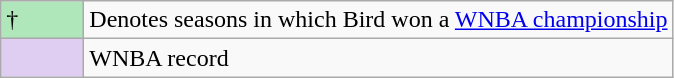<table class="wikitable">
<tr>
<td style="background:#afe6ba; width:3em;">†</td>
<td>Denotes seasons in which Bird won a <a href='#'>WNBA championship</a></td>
</tr>
<tr>
<td style="background:#E0CEF2; width:1em"></td>
<td>WNBA record</td>
</tr>
</table>
